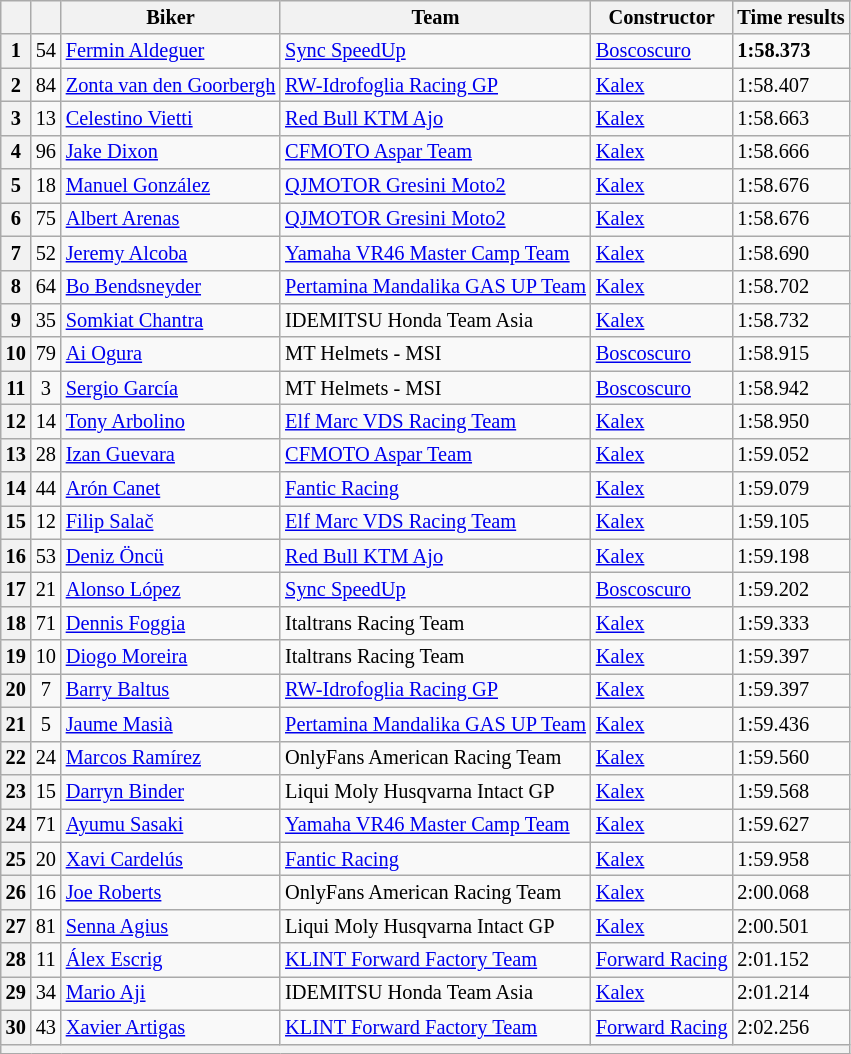<table class="wikitable sortable" style="font-size: 85%;">
<tr>
<th rowspan="2"></th>
<th rowspan="2"></th>
<th rowspan="2">Biker</th>
<th rowspan="2">Team</th>
<th rowspan="2">Constructor</th>
</tr>
<tr>
<th scope="col">Time results</th>
</tr>
<tr>
<th scope="row">1</th>
<td align="center">54</td>
<td> <a href='#'>Fermin Aldeguer</a></td>
<td><a href='#'>Sync SpeedUp</a></td>
<td><a href='#'>Boscoscuro</a></td>
<td><strong>1:58.373</strong></td>
</tr>
<tr>
<th scope="row">2</th>
<td align="center">84</td>
<td> <a href='#'>Zonta van den Goorbergh</a></td>
<td><a href='#'>RW-Idrofoglia Racing GP</a></td>
<td><a href='#'>Kalex</a></td>
<td>1:58.407</td>
</tr>
<tr>
<th scope="row">3</th>
<td align="center">13</td>
<td> <a href='#'>Celestino Vietti</a></td>
<td><a href='#'>Red Bull KTM Ajo</a></td>
<td><a href='#'>Kalex</a></td>
<td>1:58.663</td>
</tr>
<tr>
<th scope="row">4</th>
<td align="center">96</td>
<td> <a href='#'>Jake Dixon</a></td>
<td><a href='#'>CFMOTO Aspar Team</a></td>
<td><a href='#'>Kalex</a></td>
<td>1:58.666</td>
</tr>
<tr>
<th scope="row">5</th>
<td align="center">18</td>
<td> <a href='#'>Manuel González</a></td>
<td><a href='#'>QJMOTOR Gresini Moto2</a></td>
<td><a href='#'>Kalex</a></td>
<td>1:58.676</td>
</tr>
<tr>
<th scope="row">6</th>
<td align="center">75</td>
<td> <a href='#'>Albert Arenas</a></td>
<td><a href='#'>QJMOTOR Gresini Moto2</a></td>
<td><a href='#'>Kalex</a></td>
<td>1:58.676</td>
</tr>
<tr>
<th scope="row">7</th>
<td align="center">52</td>
<td> <a href='#'>Jeremy Alcoba</a></td>
<td><a href='#'>Yamaha VR46 Master Camp Team</a></td>
<td><a href='#'>Kalex</a></td>
<td>1:58.690</td>
</tr>
<tr>
<th scope="row">8</th>
<td align="center">64</td>
<td> <a href='#'>Bo Bendsneyder</a></td>
<td><a href='#'>Pertamina Mandalika GAS UP Team</a></td>
<td><a href='#'>Kalex</a></td>
<td>1:58.702</td>
</tr>
<tr>
<th scope="row">9</th>
<td align="center">35</td>
<td> <a href='#'>Somkiat Chantra</a></td>
<td>IDEMITSU Honda Team Asia</td>
<td><a href='#'>Kalex</a></td>
<td>1:58.732</td>
</tr>
<tr>
<th scope="row">10</th>
<td align="center">79</td>
<td> <a href='#'>Ai Ogura</a></td>
<td>MT Helmets - MSI</td>
<td><a href='#'>Boscoscuro</a></td>
<td>1:58.915</td>
</tr>
<tr>
<th scope="row">11</th>
<td align="center">3</td>
<td> <a href='#'>Sergio García</a></td>
<td>MT Helmets - MSI</td>
<td><a href='#'>Boscoscuro</a></td>
<td>1:58.942</td>
</tr>
<tr>
<th scope="row">12</th>
<td align="center">14</td>
<td> <a href='#'>Tony Arbolino</a></td>
<td><a href='#'>Elf Marc VDS Racing Team</a></td>
<td><a href='#'>Kalex</a></td>
<td>1:58.950</td>
</tr>
<tr>
<th scope="row">13</th>
<td align="center">28</td>
<td> <a href='#'>Izan Guevara</a></td>
<td><a href='#'>CFMOTO Aspar Team</a></td>
<td><a href='#'>Kalex</a></td>
<td>1:59.052</td>
</tr>
<tr>
<th scope="row">14</th>
<td align="center">44</td>
<td> <a href='#'>Arón Canet</a></td>
<td><a href='#'>Fantic Racing</a></td>
<td><a href='#'>Kalex</a></td>
<td>1:59.079</td>
</tr>
<tr>
<th scope="row">15</th>
<td align="center">12</td>
<td> <a href='#'>Filip Salač</a></td>
<td><a href='#'>Elf Marc VDS Racing Team</a></td>
<td><a href='#'>Kalex</a></td>
<td>1:59.105</td>
</tr>
<tr>
<th scope="row">16</th>
<td align="center">53</td>
<td> <a href='#'>Deniz Öncü</a></td>
<td><a href='#'>Red Bull KTM Ajo</a></td>
<td><a href='#'>Kalex</a></td>
<td>1:59.198</td>
</tr>
<tr>
<th scope="row">17</th>
<td align="center">21</td>
<td> <a href='#'>Alonso López</a></td>
<td><a href='#'>Sync SpeedUp</a></td>
<td><a href='#'>Boscoscuro</a></td>
<td>1:59.202</td>
</tr>
<tr>
<th scope="row">18</th>
<td align="center">71</td>
<td> <a href='#'>Dennis Foggia</a></td>
<td>Italtrans Racing Team</td>
<td><a href='#'>Kalex</a></td>
<td>1:59.333</td>
</tr>
<tr>
<th scope="row">19</th>
<td align="center">10</td>
<td> <a href='#'>Diogo Moreira</a></td>
<td>Italtrans Racing Team</td>
<td><a href='#'>Kalex</a></td>
<td>1:59.397</td>
</tr>
<tr>
<th scope="row">20</th>
<td align="center">7</td>
<td> <a href='#'>Barry Baltus</a></td>
<td><a href='#'>RW-Idrofoglia Racing GP</a></td>
<td><a href='#'>Kalex</a></td>
<td>1:59.397</td>
</tr>
<tr>
<th scope="row">21</th>
<td align="center">5</td>
<td> <a href='#'>Jaume Masià</a></td>
<td><a href='#'>Pertamina Mandalika GAS UP Team</a></td>
<td><a href='#'>Kalex</a></td>
<td>1:59.436</td>
</tr>
<tr>
<th scope="row">22</th>
<td align="center">24</td>
<td> <a href='#'>Marcos Ramírez</a></td>
<td>OnlyFans American Racing Team</td>
<td><a href='#'>Kalex</a></td>
<td>1:59.560</td>
</tr>
<tr>
<th scope="row">23</th>
<td align="center">15</td>
<td> <a href='#'>Darryn Binder</a></td>
<td>Liqui Moly Husqvarna Intact GP</td>
<td><a href='#'>Kalex</a></td>
<td>1:59.568</td>
</tr>
<tr>
<th scope="row">24</th>
<td align="center">71</td>
<td> <a href='#'>Ayumu Sasaki</a></td>
<td><a href='#'>Yamaha VR46 Master Camp Team</a></td>
<td><a href='#'>Kalex</a></td>
<td>1:59.627</td>
</tr>
<tr>
<th scope="row">25</th>
<td align="center">20</td>
<td> <a href='#'>Xavi Cardelús</a></td>
<td><a href='#'>Fantic Racing</a></td>
<td><a href='#'>Kalex</a></td>
<td>1:59.958</td>
</tr>
<tr>
<th scope="row">26</th>
<td align="center">16</td>
<td> <a href='#'>Joe Roberts</a></td>
<td>OnlyFans American Racing Team</td>
<td><a href='#'>Kalex</a></td>
<td>2:00.068</td>
</tr>
<tr>
<th scope="row">27</th>
<td align="center">81</td>
<td> <a href='#'>Senna Agius</a></td>
<td>Liqui Moly Husqvarna Intact GP</td>
<td><a href='#'>Kalex</a></td>
<td>2:00.501</td>
</tr>
<tr>
<th scope="row">28</th>
<td align="center">11</td>
<td> <a href='#'>Álex Escrig</a></td>
<td><a href='#'>KLINT Forward Factory Team</a></td>
<td><a href='#'>Forward Racing</a></td>
<td>2:01.152</td>
</tr>
<tr>
<th scope="row">29</th>
<td align="center">34</td>
<td> <a href='#'>Mario Aji</a></td>
<td>IDEMITSU Honda Team Asia</td>
<td><a href='#'>Kalex</a></td>
<td>2:01.214</td>
</tr>
<tr>
<th scope="row">30</th>
<td align="center">43</td>
<td> <a href='#'>Xavier Artigas</a></td>
<td><a href='#'>KLINT Forward Factory Team</a></td>
<td><a href='#'>Forward Racing</a></td>
<td>2:02.256</td>
</tr>
<tr>
<th colspan="7"></th>
</tr>
</table>
